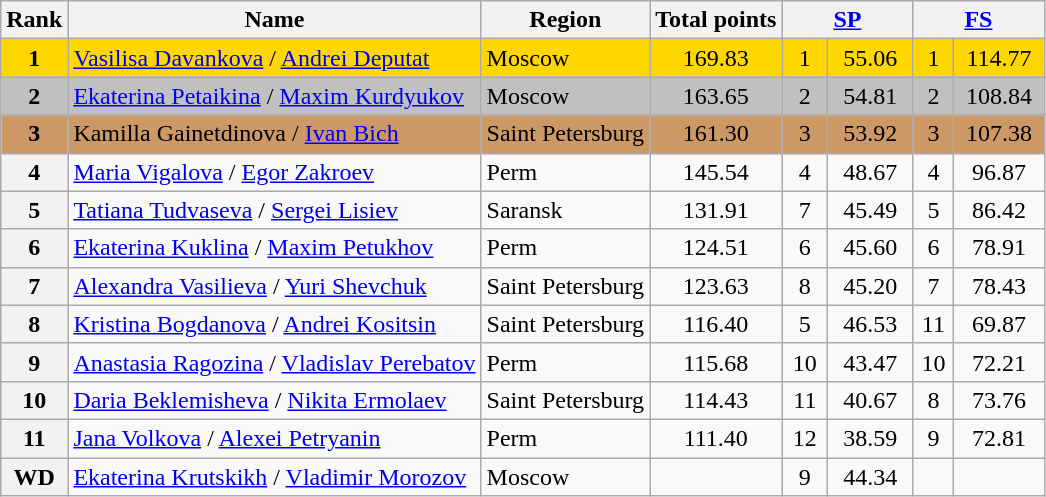<table class="wikitable sortable">
<tr>
<th>Rank</th>
<th>Name</th>
<th>Region</th>
<th>Total points</th>
<th colspan="2" width="80px"><a href='#'>SP</a></th>
<th colspan="2" width="80px"><a href='#'>FS</a></th>
</tr>
<tr bgcolor="gold">
<td align="center"><strong>1</strong></td>
<td><a href='#'>Vasilisa Davankova</a> / <a href='#'>Andrei Deputat</a></td>
<td>Moscow</td>
<td align="center">169.83</td>
<td align="center">1</td>
<td align="center">55.06</td>
<td align="center">1</td>
<td align="center">114.77</td>
</tr>
<tr bgcolor="silver">
<td align="center"><strong>2</strong></td>
<td><a href='#'>Ekaterina Petaikina</a> / <a href='#'>Maxim Kurdyukov</a></td>
<td>Moscow</td>
<td align="center">163.65</td>
<td align="center">2</td>
<td align="center">54.81</td>
<td align="center">2</td>
<td align="center">108.84</td>
</tr>
<tr bgcolor="cc9966">
<td align="center"><strong>3</strong></td>
<td>Kamilla Gainetdinova / <a href='#'>Ivan Bich</a></td>
<td>Saint Petersburg</td>
<td align="center">161.30</td>
<td align="center">3</td>
<td align="center">53.92</td>
<td align="center">3</td>
<td align="center">107.38</td>
</tr>
<tr>
<th>4</th>
<td><a href='#'>Maria Vigalova</a> / <a href='#'>Egor Zakroev</a></td>
<td>Perm</td>
<td align="center">145.54</td>
<td align="center">4</td>
<td align="center">48.67</td>
<td align="center">4</td>
<td align="center">96.87</td>
</tr>
<tr>
<th>5</th>
<td><a href='#'>Tatiana Tudvaseva</a> / <a href='#'>Sergei Lisiev</a></td>
<td>Saransk</td>
<td align="center">131.91</td>
<td align="center">7</td>
<td align="center">45.49</td>
<td align="center">5</td>
<td align="center">86.42</td>
</tr>
<tr>
<th>6</th>
<td><a href='#'>Ekaterina Kuklina</a> / <a href='#'>Maxim Petukhov</a></td>
<td>Perm</td>
<td align="center">124.51</td>
<td align="center">6</td>
<td align="center">45.60</td>
<td align="center">6</td>
<td align="center">78.91</td>
</tr>
<tr>
<th>7</th>
<td><a href='#'>Alexandra Vasilieva</a> / <a href='#'>Yuri Shevchuk</a></td>
<td>Saint Petersburg</td>
<td align="center">123.63</td>
<td align="center">8</td>
<td align="center">45.20</td>
<td align="center">7</td>
<td align="center">78.43</td>
</tr>
<tr>
<th>8</th>
<td><a href='#'>Kristina Bogdanova</a> / <a href='#'>Andrei Kositsin</a></td>
<td>Saint Petersburg</td>
<td align="center">116.40</td>
<td align="center">5</td>
<td align="center">46.53</td>
<td align="center">11</td>
<td align="center">69.87</td>
</tr>
<tr>
<th>9</th>
<td><a href='#'>Anastasia Ragozina</a> / <a href='#'>Vladislav Perebatov</a></td>
<td>Perm</td>
<td align="center">115.68</td>
<td align="center">10</td>
<td align="center">43.47</td>
<td align="center">10</td>
<td align="center">72.21</td>
</tr>
<tr>
<th>10</th>
<td><a href='#'>Daria Beklemisheva</a> / <a href='#'>Nikita Ermolaev</a></td>
<td>Saint Petersburg</td>
<td align="center">114.43</td>
<td align="center">11</td>
<td align="center">40.67</td>
<td align="center">8</td>
<td align="center">73.76</td>
</tr>
<tr>
<th>11</th>
<td><a href='#'>Jana Volkova</a> / <a href='#'>Alexei Petryanin</a></td>
<td>Perm</td>
<td align="center">111.40</td>
<td align="center">12</td>
<td align="center">38.59</td>
<td align="center">9</td>
<td align="center">72.81</td>
</tr>
<tr>
<th>WD</th>
<td><a href='#'>Ekaterina Krutskikh</a> / <a href='#'>Vladimir Morozov</a></td>
<td>Moscow</td>
<td></td>
<td align="center">9</td>
<td align="center">44.34</td>
<td></td>
<td></td>
</tr>
</table>
